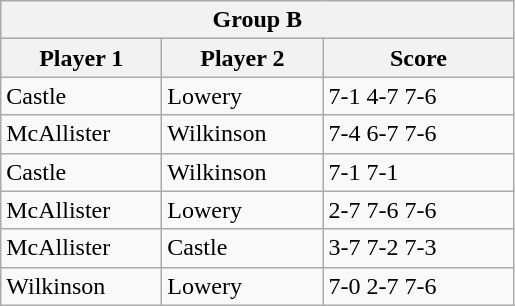<table class="wikitable">
<tr>
<th colspan="3">Group B</th>
</tr>
<tr>
<th width=100>Player 1</th>
<th width=100>Player 2</th>
<th width=120>Score</th>
</tr>
<tr>
<td>Castle</td>
<td>Lowery</td>
<td>7-1 4-7 7-6</td>
</tr>
<tr>
<td>McAllister</td>
<td>Wilkinson</td>
<td>7-4 6-7 7-6</td>
</tr>
<tr>
<td>Castle</td>
<td>Wilkinson</td>
<td>7-1 7-1</td>
</tr>
<tr>
<td>McAllister</td>
<td>Lowery</td>
<td>2-7 7-6 7-6</td>
</tr>
<tr>
<td>McAllister</td>
<td>Castle</td>
<td>3-7 7-2 7-3</td>
</tr>
<tr>
<td>Wilkinson</td>
<td>Lowery</td>
<td>7-0 2-7 7-6</td>
</tr>
</table>
